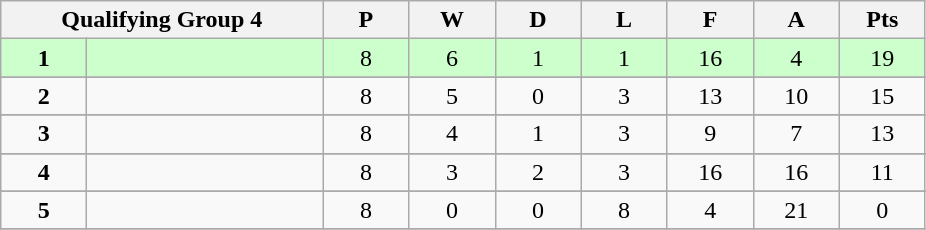<table class="wikitable">
<tr>
<th colspan="2">Qualifying Group 4</th>
<th rowspan="1" width="50">P</th>
<th rowspan="1" width="50">W</th>
<th colspan="1" width="50">D</th>
<th colspan="1" width="50">L</th>
<th colspan="1" width="50">F</th>
<th colspan="1" width="50">A</th>
<th colspan="1" width="50">Pts</th>
</tr>
<tr style="background:#ccffcc;" align=center>
<td width="50"><strong>1</strong></td>
<td align=left width="150"><strong></strong></td>
<td>8</td>
<td>6</td>
<td>1</td>
<td>1</td>
<td>16</td>
<td>4</td>
<td>19</td>
</tr>
<tr>
</tr>
<tr align=center>
<td><strong>2</strong></td>
<td align=left></td>
<td>8</td>
<td>5</td>
<td>0</td>
<td>3</td>
<td>13</td>
<td>10</td>
<td>15</td>
</tr>
<tr>
</tr>
<tr align=center>
<td><strong>3</strong></td>
<td align=left></td>
<td>8</td>
<td>4</td>
<td>1</td>
<td>3</td>
<td>9</td>
<td>7</td>
<td>13</td>
</tr>
<tr>
</tr>
<tr align=center>
<td><strong>4</strong></td>
<td align=left></td>
<td>8</td>
<td>3</td>
<td>2</td>
<td>3</td>
<td>16</td>
<td>16</td>
<td>11</td>
</tr>
<tr>
</tr>
<tr align=center>
<td><strong>5</strong></td>
<td align=left></td>
<td>8</td>
<td>0</td>
<td>0</td>
<td>8</td>
<td>4</td>
<td>21</td>
<td>0</td>
</tr>
<tr>
</tr>
</table>
